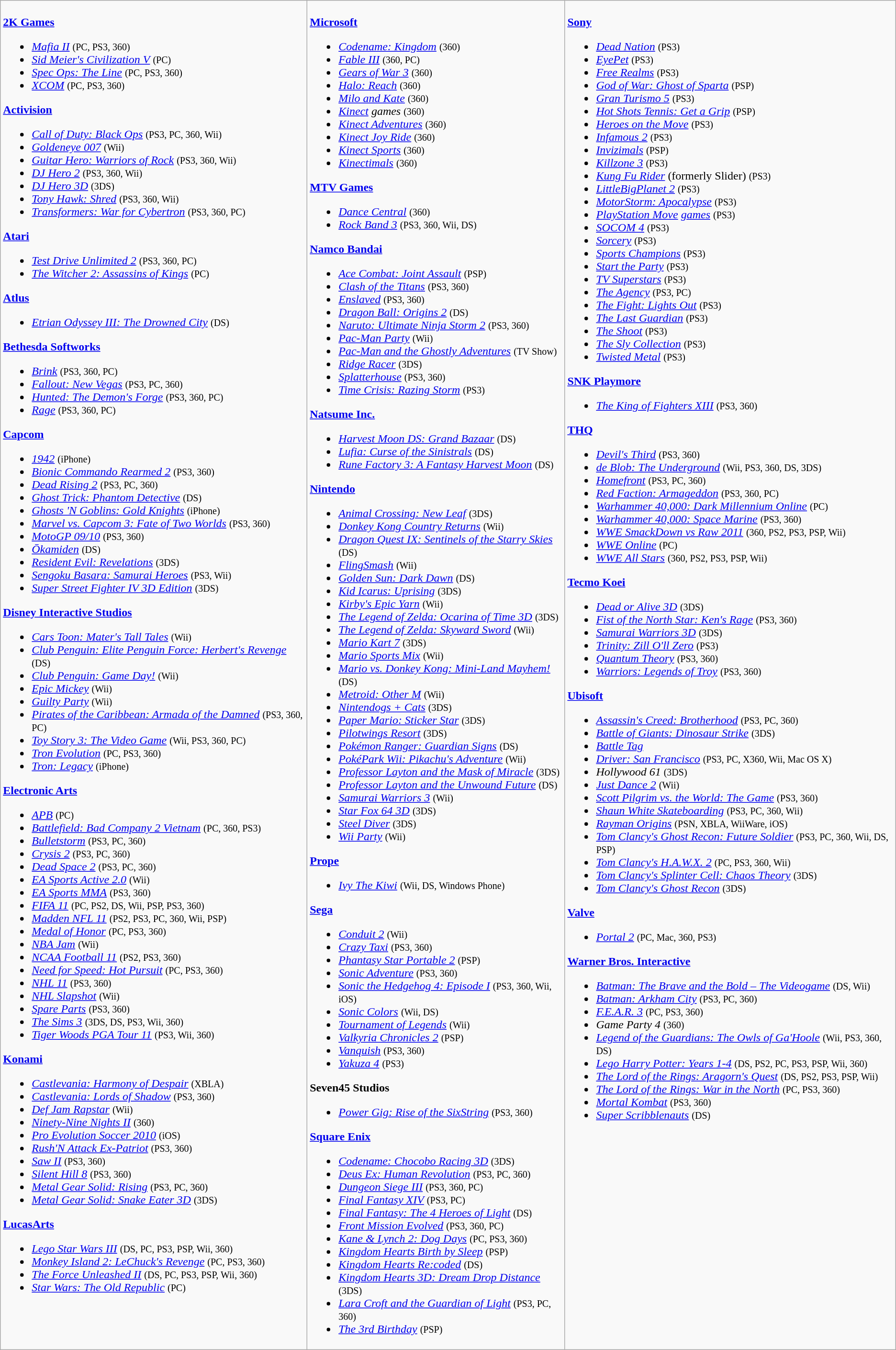<table class="wikitable">
<tr>
<td valign=top><br><strong><a href='#'>2K Games</a></strong><ul><li><em><a href='#'>Mafia II</a></em> <small>(PC, PS3, 360)</small></li><li><em><a href='#'>Sid Meier's Civilization V</a></em> <small>(PC)</small></li><li><em><a href='#'>Spec Ops: The Line</a></em> <small>(PC, PS3, 360)</small></li><li><em><a href='#'>XCOM</a></em> <small>(PC, PS3, 360)</small></li></ul>
<strong><a href='#'>Activision</a></strong><ul><li><em><a href='#'>Call of Duty: Black Ops</a></em> <small>(PS3, PC, 360, Wii)</small></li><li><em><a href='#'>Goldeneye 007</a></em> <small>(Wii)</small></li><li><em><a href='#'>Guitar Hero: Warriors of Rock</a></em> <small>(PS3, 360, Wii)</small></li><li><em><a href='#'>DJ Hero 2</a></em> <small>(PS3, 360, Wii)</small></li><li><em><a href='#'>DJ Hero 3D</a></em> <small>(3DS)</small></li><li><em><a href='#'>Tony Hawk: Shred</a></em> <small>(PS3, 360, Wii)</small></li><li><em><a href='#'>Transformers: War for Cybertron</a></em> <small>(PS3, 360, PC)</small></li></ul>
<strong><a href='#'>Atari</a></strong><ul><li><em><a href='#'>Test Drive Unlimited 2</a></em> <small>(PS3, 360, PC)</small></li><li><em><a href='#'>The Witcher 2: Assassins of Kings</a></em> <small>(PC)</small></li></ul>
<strong><a href='#'>Atlus</a></strong><ul><li><em><a href='#'>Etrian Odyssey III: The Drowned City</a></em> <small>(DS)</small></li></ul><strong><a href='#'>Bethesda Softworks</a></strong><ul><li><em><a href='#'>Brink</a></em> <small>(PS3, 360, PC)</small></li><li><em><a href='#'>Fallout: New Vegas</a></em> <small>(PS3, PC, 360)</small></li><li><em><a href='#'>Hunted: The Demon's Forge</a></em> <small>(PS3, 360, PC)</small></li><li><em><a href='#'>Rage</a></em> <small>(PS3, 360, PC)</small></li></ul>

<strong><a href='#'>Capcom</a></strong><ul><li><em><a href='#'>1942</a></em> <small>(iPhone)</small></li><li><em><a href='#'>Bionic Commando Rearmed 2</a></em> <small>(PS3, 360)</small></li><li><em><a href='#'>Dead Rising 2</a></em> <small>(PS3, PC, 360)</small></li><li><em><a href='#'>Ghost Trick: Phantom Detective</a></em> <small>(DS)</small></li><li><em><a href='#'>Ghosts 'N Goblins: Gold Knights</a></em> <small>(iPhone)</small></li><li><em><a href='#'>Marvel vs. Capcom 3: Fate of Two Worlds</a></em> <small>(PS3, 360)</small></li><li><em><a href='#'>MotoGP 09/10</a></em> <small>(PS3, 360)</small></li><li><em><a href='#'>Ōkamiden</a></em> <small>(DS)</small></li><li><em><a href='#'>Resident Evil: Revelations</a></em> <small>(3DS)</small></li><li><em><a href='#'>Sengoku Basara: Samurai Heroes</a></em> <small>(PS3, Wii)</small></li><li><em><a href='#'>Super Street Fighter IV 3D Edition</a></em> <small>(3DS)</small></li></ul>
<strong><a href='#'>Disney Interactive Studios</a></strong><ul><li><em><a href='#'>Cars Toon: Mater's Tall Tales</a></em> <small>(Wii)</small></li><li><em><a href='#'>Club Penguin: Elite Penguin Force: Herbert's Revenge</a></em> <small>(DS)</small></li><li><em><a href='#'>Club Penguin: Game Day!</a></em> <small>(Wii)</small></li><li><em><a href='#'>Epic Mickey</a></em> <small>(Wii)</small></li><li><em><a href='#'>Guilty Party</a></em> <small>(Wii)</small></li><li><em><a href='#'>Pirates of the Caribbean: Armada of the Damned</a></em> <small>(PS3, 360, PC)</small></li><li><em><a href='#'>Toy Story 3: The Video Game</a></em> <small>(Wii, PS3, 360, PC)</small></li><li><em><a href='#'>Tron Evolution</a></em> <small>(PC, PS3, 360)</small></li><li><em><a href='#'>Tron: Legacy</a></em> <small>(iPhone)</small></li></ul>
<strong><a href='#'>Electronic Arts</a></strong><ul><li><em><a href='#'>APB</a></em> <small>(PC)</small></li><li><em><a href='#'>Battlefield: Bad Company 2 Vietnam</a></em> <small>(PC, 360, PS3)</small></li><li><em><a href='#'>Bulletstorm</a></em> <small>(PS3, PC, 360)</small></li><li><em><a href='#'>Crysis 2</a></em> <small>(PS3, PC, 360)</small></li><li><em><a href='#'>Dead Space 2</a></em> <small>(PS3, PC, 360)</small></li><li><em><a href='#'>EA Sports Active 2.0</a></em> <small>(Wii)</small></li><li><em><a href='#'>EA Sports MMA</a></em> <small>(PS3, 360)</small></li><li><em><a href='#'>FIFA 11</a></em> <small>(PC, PS2, DS, Wii, PSP, PS3, 360)</small></li><li><em><a href='#'>Madden NFL 11</a></em> <small>(PS2, PS3, PC, 360, Wii, PSP)</small></li><li><em><a href='#'>Medal of Honor</a></em> <small>(PC, PS3, 360)</small></li><li><em><a href='#'>NBA Jam</a></em> <small>(Wii)</small></li><li><em><a href='#'>NCAA Football 11</a></em> <small>(PS2, PS3, 360)</small></li><li><em><a href='#'>Need for Speed: Hot Pursuit</a></em> <small>(PC, PS3, 360)</small></li><li><em><a href='#'>NHL 11</a></em> <small>(PS3, 360)</small></li><li><em><a href='#'>NHL Slapshot</a></em> <small>(Wii)</small></li><li><em><a href='#'>Spare Parts</a></em> <small>(PS3, 360)</small></li><li><em><a href='#'>The Sims 3</a></em> <small>(3DS, DS, PS3, Wii, 360)</small></li><li><em><a href='#'>Tiger Woods PGA Tour 11</a></em> <small>(PS3, Wii, 360)</small></li></ul>
<strong><a href='#'>Konami</a></strong><ul><li><em><a href='#'>Castlevania: Harmony of Despair</a></em> <small>(XBLA)</small></li><li><em><a href='#'>Castlevania: Lords of Shadow</a></em> <small>(PS3, 360)</small></li><li><em><a href='#'>Def Jam Rapstar</a></em> <small>(Wii)</small></li><li><em><a href='#'>Ninety-Nine Nights II</a></em> <small>(360)</small></li><li><em><a href='#'>Pro Evolution Soccer 2010</a></em> <small>(iOS)</small></li><li><em><a href='#'>Rush'N Attack Ex-Patriot</a></em> <small>(PS3, 360)</small></li><li><em><a href='#'>Saw II</a></em> <small>(PS3, 360)</small></li><li><em><a href='#'>Silent Hill 8</a></em> <small>(PS3, 360)</small></li><li><em><a href='#'>Metal Gear Solid: Rising</a></em> <small> (PS3, PC, 360)</small></li><li><em><a href='#'>Metal Gear Solid: Snake Eater 3D</a></em> <small>(3DS)</small></li></ul>
<strong><a href='#'>LucasArts</a></strong><ul><li><em><a href='#'>Lego Star Wars III</a></em> <small>(DS, PC, PS3, PSP, Wii, 360)</small></li><li><em><a href='#'>Monkey Island 2: LeChuck's Revenge</a></em> <small>(PC, PS3, 360)</small></li><li><em><a href='#'>The Force Unleashed II</a></em> <small>(DS, PC, PS3, PSP, Wii, 360)</small></li><li><em><a href='#'>Star Wars: The Old Republic</a></em> <small>(PC)</small></li></ul></td>
<td valign=top><br><strong><a href='#'>Microsoft</a></strong><ul><li><em><a href='#'>Codename: Kingdom</a></em> <small>(360)</small></li><li><em><a href='#'>Fable III</a></em> <small>(360, PC)</small></li><li><em><a href='#'>Gears of War 3</a></em> <small>(360)</small></li><li><em><a href='#'>Halo: Reach</a></em> <small>(360)</small></li><li><em><a href='#'>Milo and Kate</a></em> <small>(360)</small></li><li><em><a href='#'>Kinect</a> games</em> <small>(360)</small></li><li><em><a href='#'>Kinect Adventures</a></em> <small>(360)</small></li><li><em><a href='#'>Kinect Joy Ride</a></em> <small>(360)</small></li><li><em><a href='#'>Kinect Sports</a></em> <small>(360)</small></li><li><em><a href='#'>Kinectimals</a></em> <small>(360)</small></li></ul>
<strong><a href='#'>MTV Games</a></strong><ul><li><em><a href='#'>Dance Central</a></em> <small>(360)</small></li><li><em><a href='#'>Rock Band 3</a></em> <small>(PS3, 360, Wii, DS)</small></li></ul>
<strong><a href='#'>Namco Bandai</a></strong><ul><li><em><a href='#'>Ace Combat: Joint Assault</a></em> <small>(PSP) </small></li><li><em><a href='#'>Clash of the Titans</a></em> <small>(PS3, 360)</small></li><li><em><a href='#'>Enslaved</a></em> <small>(PS3, 360)</small></li><li><em><a href='#'>Dragon Ball: Origins 2</a></em> <small>(DS)</small></li><li><em><a href='#'>Naruto: Ultimate Ninja Storm 2</a></em> <small>(PS3, 360)</small></li><li><em><a href='#'>Pac-Man Party</a></em> <small>(Wii)</small></li><li><em><a href='#'>Pac-Man and the Ghostly Adventures</a></em> <small>(TV Show)</small></li><li><em><a href='#'>Ridge Racer</a></em> <small>(3DS)</small></li><li><em><a href='#'>Splatterhouse</a></em> <small>(PS3, 360)</small></li><li><em><a href='#'>Time Crisis: Razing Storm</a></em> <small>(PS3)</small></li></ul><strong><a href='#'>Natsume Inc.</a></strong><ul><li><em><a href='#'>Harvest Moon DS: Grand Bazaar</a></em> <small>(DS)</small></li><li><em><a href='#'>Lufia: Curse of the Sinistrals</a></em> <small>(DS)</small></li><li><em><a href='#'>Rune Factory 3: A Fantasy Harvest Moon</a></em> <small>(DS)</small></li></ul>
<strong><a href='#'>Nintendo</a></strong><ul><li><em><a href='#'>Animal Crossing: New Leaf</a></em> <small>(3DS)</small></li><li><em><a href='#'>Donkey Kong Country Returns</a></em> <small> (Wii)</small></li><li><em><a href='#'>Dragon Quest IX: Sentinels of the Starry Skies</a></em> <small>(DS)</small></li><li><em><a href='#'>FlingSmash</a></em> <small>(Wii)</small></li><li><em><a href='#'>Golden Sun: Dark Dawn</a></em> <small>(DS)</small></li><li><em><a href='#'>Kid Icarus: Uprising</a></em> <small>(3DS)</small></li><li><em><a href='#'>Kirby's Epic Yarn</a></em> <small>(Wii)</small></li><li><em><a href='#'>The Legend of Zelda: Ocarina of Time 3D</a></em> <small>(3DS)</small></li><li><em><a href='#'>The Legend of Zelda: Skyward Sword</a></em> <small>(Wii)</small></li><li><em><a href='#'>Mario Kart 7</a></em> <small>(3DS)</small></li><li><em><a href='#'>Mario Sports Mix</a></em> <small>(Wii)</small></li><li><em><a href='#'>Mario vs. Donkey Kong: Mini-Land Mayhem!</a></em> <small>(DS)</small></li><li><em><a href='#'>Metroid: Other M</a></em> <small>(Wii)</small></li><li><em><a href='#'>Nintendogs + Cats</a></em> <small>(3DS)</small></li><li><em><a href='#'>Paper Mario: Sticker Star</a></em> <small>(3DS)</small></li><li><em><a href='#'>Pilotwings Resort</a></em> <small>(3DS)</small></li><li><em><a href='#'>Pokémon Ranger: Guardian Signs</a></em> <small>(DS)</small></li><li><em><a href='#'>PokéPark Wii: Pikachu's Adventure</a></em> <small>(Wii)</small></li><li><em><a href='#'>Professor Layton and the Mask of Miracle</a></em> <small>(3DS)</small></li><li><em><a href='#'>Professor Layton and the Unwound Future</a></em> <small>(DS)</small></li><li><em><a href='#'>Samurai Warriors 3</a></em> <small>(Wii)</small></li><li><em><a href='#'>Star Fox 64 3D</a></em> <small>(3DS)</small></li><li><em><a href='#'>Steel Diver</a></em> <small>(3DS)</small></li><li><em><a href='#'>Wii Party</a></em> <small>(Wii)</small></li></ul><strong><a href='#'>Prope</a></strong><ul><li><em><a href='#'>Ivy The Kiwi</a></em> <small>(Wii, DS, Windows Phone)</small></li></ul><strong><a href='#'>Sega</a></strong><ul><li><em><a href='#'>Conduit 2</a></em> <small>(Wii)</small></li><li><em><a href='#'>Crazy Taxi</a></em> <small>(PS3, 360)</small></li><li><em><a href='#'>Phantasy Star Portable 2</a></em> <small>(PSP)</small></li><li><em><a href='#'>Sonic Adventure</a></em> <small>(PS3, 360)</small></li><li><em><a href='#'>Sonic the Hedgehog 4: Episode I</a></em> <small>(PS3, 360, Wii, iOS)</small></li><li><em><a href='#'>Sonic Colors</a></em> <small>(Wii, DS)</small></li><li><em><a href='#'>Tournament of Legends</a></em> <small>(Wii)</small></li><li><em><a href='#'>Valkyria Chronicles 2</a></em> <small>(PSP)</small></li><li><em><a href='#'>Vanquish</a></em> <small>(PS3, 360)</small></li><li><em><a href='#'>Yakuza 4</a></em> <small>(PS3)</small></li></ul>
<strong>Seven45 Studios</strong><ul><li><em><a href='#'>Power Gig: Rise of the SixString</a></em> <small>(PS3, 360)</small></li></ul>
<strong><a href='#'>Square Enix</a></strong><ul><li><em><a href='#'>Codename: Chocobo Racing 3D</a></em> <small>(3DS)</small></li><li><em><a href='#'>Deus Ex: Human Revolution</a></em> <small>(PS3, PC, 360)</small></li><li><em><a href='#'>Dungeon Siege III</a></em> <small>(PS3, 360, PC)</small></li><li><em><a href='#'>Final Fantasy XIV</a></em> <small>(PS3, PC)</small></li><li><em><a href='#'>Final Fantasy: The 4 Heroes of Light</a></em> <small>(DS)</small></li><li><em><a href='#'>Front Mission Evolved</a></em> <small>(PS3, 360, PC)</small></li><li><em><a href='#'>Kane & Lynch 2: Dog Days</a></em> <small>(PC, PS3, 360)</small></li><li><em><a href='#'>Kingdom Hearts Birth by Sleep</a></em> <small>(PSP)</small></li><li><em><a href='#'>Kingdom Hearts Re:coded</a></em> <small>(DS)</small></li><li><em><a href='#'>Kingdom Hearts 3D: Dream Drop Distance</a></em> <small>(3DS)</small></li><li><em><a href='#'>Lara Croft and the Guardian of Light</a></em> <small>(PS3, PC, 360)</small></li><li><em><a href='#'>The 3rd Birthday</a></em> <small>(PSP)</small></li></ul></td>
<td valign=top><br><strong><a href='#'>Sony</a></strong><ul><li><em><a href='#'>Dead Nation</a></em> <small>(PS3)</small></li><li><em><a href='#'>EyePet</a></em> <small>(PS3)</small></li><li><em><a href='#'>Free Realms</a></em> <small>(PS3)</small></li><li><em><a href='#'>God of War: Ghost of Sparta</a></em> <small>(PSP)</small></li><li><em><a href='#'>Gran Turismo 5</a></em> <small>(PS3)</small></li><li><em><a href='#'>Hot Shots Tennis: Get a Grip</a></em> <small>(PSP)</small></li><li><em><a href='#'>Heroes on the Move</a></em> <small>(PS3)</small></li><li><em><a href='#'>Infamous 2</a></em> <small>(PS3)</small></li><li><em><a href='#'>Invizimals</a></em> <small>(PSP)</small></li><li><em><a href='#'>Killzone 3</a></em> <small>(PS3)</small></li><li><em><a href='#'>Kung Fu Rider</a></em> (formerly Slider) <small>(PS3)</small></li><li><em><a href='#'>LittleBigPlanet 2</a></em> <small>(PS3)</small></li><li><em><a href='#'>MotorStorm: Apocalypse</a></em> <small>(PS3)</small></li><li><em><a href='#'>PlayStation Move</a> <a href='#'>games</a></em> <small>(PS3)</small></li><li><em><a href='#'>SOCOM 4</a></em> <small>(PS3)</small></li><li><em><a href='#'>Sorcery</a></em> <small>(PS3)</small></li><li><em><a href='#'>Sports Champions</a></em> <small>(PS3)</small></li><li><em><a href='#'>Start the Party</a></em> <small>(PS3)</small></li><li><em><a href='#'>TV Superstars</a></em> <small>(PS3)</small></li><li><em><a href='#'>The Agency</a></em> <small>(PS3, PC)</small></li><li><em><a href='#'>The Fight: Lights Out</a></em> <small>(PS3)</small></li><li><em><a href='#'>The Last Guardian</a></em> <small>(PS3)</small></li><li><em><a href='#'>The Shoot</a></em> <small>(PS3)</small></li><li><em><a href='#'>The Sly Collection</a></em> <small>(PS3)</small></li><li><em><a href='#'>Twisted Metal</a></em> <small>(PS3)</small></li></ul>
<strong><a href='#'>SNK Playmore</a></strong><ul><li><em><a href='#'>The King of Fighters XIII</a></em> <small>(PS3, 360)</small></li></ul><strong><a href='#'>THQ</a></strong><ul><li><em><a href='#'>Devil's Third</a></em> <small>(PS3, 360)</small></li><li><em><a href='#'>de Blob: The Underground</a></em> <small>(Wii, PS3, 360, DS, 3DS)</small></li><li><em><a href='#'>Homefront</a></em> <small>(PS3, PC, 360)</small></li><li><em><a href='#'>Red Faction: Armageddon</a></em> <small>(PS3, 360, PC)</small></li><li><em><a href='#'>Warhammer 40,000: Dark Millennium Online</a></em> <small>(PC)</small></li><li><em><a href='#'>Warhammer 40,000: Space Marine</a></em> <small>(PS3, 360) </small></li><li><em><a href='#'>WWE SmackDown vs Raw 2011</a></em> <small>(360, PS2, PS3, PSP, Wii)</small></li><li><em><a href='#'>WWE Online</a></em> <small>(PC)</small></li><li><em><a href='#'>WWE All Stars</a></em> <small>(360, PS2, PS3, PSP, Wii)</small></li></ul>
<strong><a href='#'>Tecmo Koei</a></strong><ul><li><em><a href='#'>Dead or Alive 3D</a></em> <small>(3DS)</small></li><li><em><a href='#'>Fist of the North Star: Ken's Rage</a></em> <small>(PS3, 360)</small></li><li><em><a href='#'>Samurai Warriors 3D</a></em> <small>(3DS)</small></li><li><em><a href='#'>Trinity: Zill O'll Zero</a></em> <small>(PS3)</small></li><li><em><a href='#'>Quantum Theory</a></em> <small>(PS3, 360)</small></li><li><em><a href='#'>Warriors: Legends of Troy</a></em> <small>(PS3, 360)</small></li></ul>
<strong><a href='#'>Ubisoft</a></strong><ul><li><em><a href='#'>Assassin's Creed: Brotherhood</a></em> <small>(PS3, PC, 360)</small></li><li><em><a href='#'>Battle of Giants: Dinosaur Strike</a></em> <small>(3DS)</small></li><li><em><a href='#'>Battle Tag</a></em></li><li><em><a href='#'>Driver: San Francisco</a></em> <small>(PS3, PC, X360, Wii, Mac OS X)</small></li><li><em>Hollywood 61</em> <small>(3DS)</small></li><li><em><a href='#'>Just Dance 2</a></em> <small>(Wii)</small></li><li><em><a href='#'>Scott Pilgrim vs. the World: The Game</a></em> <small>(PS3, 360)</small></li><li><em><a href='#'>Shaun White Skateboarding</a></em> <small>(PS3, PC, 360, Wii)</small></li><li><em><a href='#'>Rayman Origins</a></em> <small>(PSN, XBLA, WiiWare, iOS)</small></li><li><em><a href='#'>Tom Clancy's Ghost Recon: Future Soldier</a></em> <small>(PS3, PC, 360, Wii, DS, PSP)</small></li><li><em><a href='#'>Tom Clancy's H.A.W.X. 2</a></em> <small>(PC, PS3, 360, Wii)</small></li><li><em><a href='#'>Tom Clancy's Splinter Cell: Chaos Theory</a></em> <small>(3DS)</small></li><li><em><a href='#'>Tom Clancy's Ghost Recon</a></em> <small>(3DS)</small></li></ul>
<strong><a href='#'>Valve</a></strong><ul><li><em><a href='#'>Portal 2</a></em> <small>(PC, Mac, 360, PS3)</small></li></ul>
<strong><a href='#'>Warner Bros. Interactive</a></strong><ul><li><em><a href='#'>Batman: The Brave and the Bold – The Videogame</a></em> <small>(DS, Wii)</small></li><li><em><a href='#'>Batman: Arkham City</a></em> <small>(PS3, PC, 360)</small></li><li><em><a href='#'>F.E.A.R. 3</a></em> <small>(PC, PS3, 360)</small></li><li><em>Game Party 4</em> <small>(360)</small></li><li><em><a href='#'>Legend of the Guardians: The Owls of Ga'Hoole</a></em> <small>(Wii, PS3, 360, DS)</small></li><li><em><a href='#'>Lego Harry Potter: Years 1-4</a></em> <small>(DS, PS2, PC, PS3, PSP, Wii, 360)</small></li><li><em><a href='#'>The Lord of the Rings: Aragorn's Quest</a></em> <small>(DS, PS2, PS3, PSP, Wii)</small></li><li><em><a href='#'>The Lord of the Rings: War in the North</a></em> <small>(PC, PS3, 360)</small></li><li><em><a href='#'>Mortal Kombat</a></em> <small>(PS3, 360)</small></li><li><em><a href='#'>Super Scribblenauts</a></em> <small>(DS)</small></li></ul></td>
</tr>
</table>
